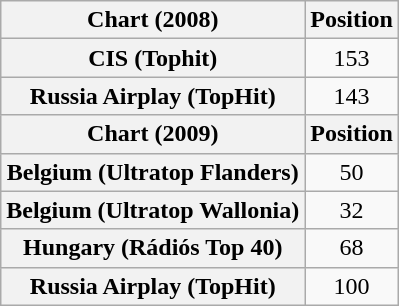<table class="wikitable plainrowheaders" style="text-align:center">
<tr>
<th>Chart (2008)</th>
<th>Position</th>
</tr>
<tr>
<th scope="row">CIS (Tophit)</th>
<td align="center">153</td>
</tr>
<tr>
<th scope="row">Russia Airplay (TopHit)</th>
<td>143</td>
</tr>
<tr>
<th>Chart (2009)</th>
<th>Position</th>
</tr>
<tr>
<th scope="row">Belgium (Ultratop Flanders)</th>
<td align="center">50</td>
</tr>
<tr>
<th scope="row">Belgium (Ultratop Wallonia)</th>
<td align="center">32</td>
</tr>
<tr>
<th scope="row">Hungary (Rádiós Top 40)</th>
<td align="center">68</td>
</tr>
<tr>
<th scope="row">Russia Airplay (TopHit)</th>
<td align="center">100</td>
</tr>
</table>
